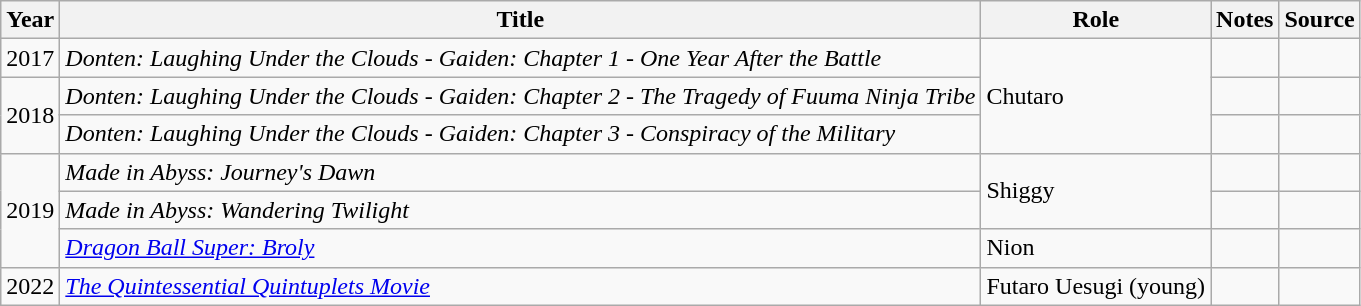<table class="wikitable sortable plainrowheaders">
<tr>
<th>Year</th>
<th>Title</th>
<th>Role</th>
<th class="unsortable">Notes</th>
<th class="unsortable">Source</th>
</tr>
<tr>
<td>2017</td>
<td><em>Donten: Laughing Under the Clouds - Gaiden: Chapter 1 - One Year After the Battle</em></td>
<td rowspan="3">Chutaro</td>
<td></td>
<td></td>
</tr>
<tr>
<td rowspan="2">2018</td>
<td><em>Donten: Laughing Under the Clouds - Gaiden: Chapter 2 - The Tragedy of Fuuma Ninja Tribe</em></td>
<td></td>
<td></td>
</tr>
<tr>
<td><em>Donten: Laughing Under the Clouds - Gaiden: Chapter 3 - Conspiracy of the Military</em></td>
<td></td>
<td></td>
</tr>
<tr>
<td rowspan="3">2019</td>
<td><em>Made in Abyss: Journey's Dawn</em></td>
<td rowspan="2">Shiggy</td>
<td></td>
<td></td>
</tr>
<tr>
<td><em>Made in Abyss: Wandering Twilight</em></td>
<td></td>
<td></td>
</tr>
<tr>
<td><em><a href='#'>Dragon Ball Super: Broly</a></em></td>
<td>Nion</td>
<td></td>
<td></td>
</tr>
<tr>
<td>2022</td>
<td><em><a href='#'>The Quintessential Quintuplets Movie</a></em></td>
<td>Futaro Uesugi (young)</td>
<td></td>
<td></td>
</tr>
</table>
